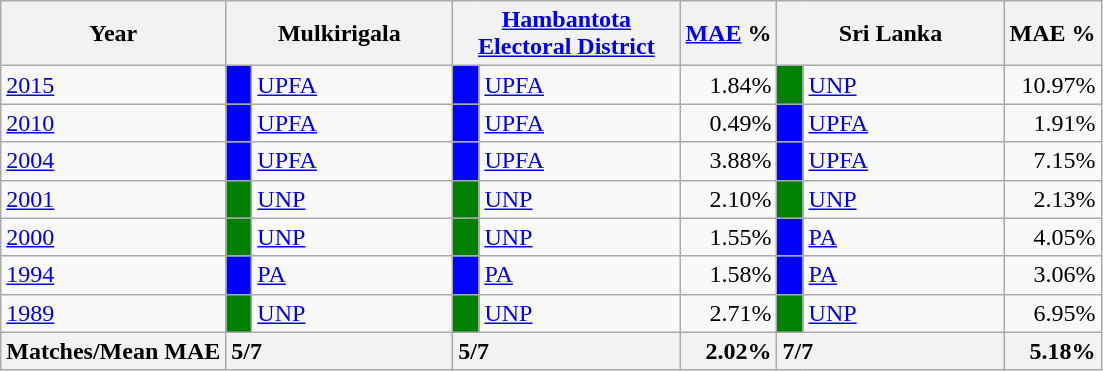<table class="wikitable">
<tr>
<th>Year</th>
<th colspan="2" width="144px">Mulkirigala</th>
<th colspan="2" width="144px"><a href='#'>Hambantota Electoral District</a></th>
<th><a href='#'>MAE</a> %</th>
<th colspan="2" width="144px">Sri Lanka</th>
<th>MAE %</th>
</tr>
<tr>
<td><a href='#'>2015</a></td>
<td style="background-color:blue;" width="10px"></td>
<td style="text-align:left;"><a href='#'>UPFA</a></td>
<td style="background-color:blue;" width="10px"></td>
<td style="text-align:left;"><a href='#'>UPFA</a></td>
<td style="text-align:right;">1.84%</td>
<td style="background-color:green;" width="10px"></td>
<td style="text-align:left;"><a href='#'>UNP</a></td>
<td style="text-align:right;">10.97%</td>
</tr>
<tr>
<td><a href='#'>2010</a></td>
<td style="background-color:blue;" width="10px"></td>
<td style="text-align:left;"><a href='#'>UPFA</a></td>
<td style="background-color:blue;" width="10px"></td>
<td style="text-align:left;"><a href='#'>UPFA</a></td>
<td style="text-align:right;">0.49%</td>
<td style="background-color:blue;" width="10px"></td>
<td style="text-align:left;"><a href='#'>UPFA</a></td>
<td style="text-align:right;">1.91%</td>
</tr>
<tr>
<td><a href='#'>2004</a></td>
<td style="background-color:blue;" width="10px"></td>
<td style="text-align:left;"><a href='#'>UPFA</a></td>
<td style="background-color:blue;" width="10px"></td>
<td style="text-align:left;"><a href='#'>UPFA</a></td>
<td style="text-align:right;">3.88%</td>
<td style="background-color:blue;" width="10px"></td>
<td style="text-align:left;"><a href='#'>UPFA</a></td>
<td style="text-align:right;">7.15%</td>
</tr>
<tr>
<td><a href='#'>2001</a></td>
<td style="background-color:green;" width="10px"></td>
<td style="text-align:left;"><a href='#'>UNP</a></td>
<td style="background-color:green;" width="10px"></td>
<td style="text-align:left;"><a href='#'>UNP</a></td>
<td style="text-align:right;">2.10%</td>
<td style="background-color:green;" width="10px"></td>
<td style="text-align:left;"><a href='#'>UNP</a></td>
<td style="text-align:right;">2.13%</td>
</tr>
<tr>
<td><a href='#'>2000</a></td>
<td style="background-color:green;" width="10px"></td>
<td style="text-align:left;"><a href='#'>UNP</a></td>
<td style="background-color:green;" width="10px"></td>
<td style="text-align:left;"><a href='#'>UNP</a></td>
<td style="text-align:right;">1.55%</td>
<td style="background-color:blue;" width="10px"></td>
<td style="text-align:left;"><a href='#'>PA</a></td>
<td style="text-align:right;">4.05%</td>
</tr>
<tr>
<td><a href='#'>1994</a></td>
<td style="background-color:blue;" width="10px"></td>
<td style="text-align:left;"><a href='#'>PA</a></td>
<td style="background-color:blue;" width="10px"></td>
<td style="text-align:left;"><a href='#'>PA</a></td>
<td style="text-align:right;">1.58%</td>
<td style="background-color:blue;" width="10px"></td>
<td style="text-align:left;"><a href='#'>PA</a></td>
<td style="text-align:right;">3.06%</td>
</tr>
<tr>
<td><a href='#'>1989</a></td>
<td style="background-color:green;" width="10px"></td>
<td style="text-align:left;"><a href='#'>UNP</a></td>
<td style="background-color:green;" width="10px"></td>
<td style="text-align:left;"><a href='#'>UNP</a></td>
<td style="text-align:right;">2.71%</td>
<td style="background-color:green;" width="10px"></td>
<td style="text-align:left;"><a href='#'>UNP</a></td>
<td style="text-align:right;">6.95%</td>
</tr>
<tr>
<th>Matches/Mean MAE</th>
<th style="text-align:left;"colspan="2" width="144px">5/7</th>
<th style="text-align:left;"colspan="2" width="144px">5/7</th>
<th style="text-align:right;">2.02%</th>
<th style="text-align:left;"colspan="2" width="144px">7/7</th>
<th style="text-align:right;">5.18%</th>
</tr>
</table>
